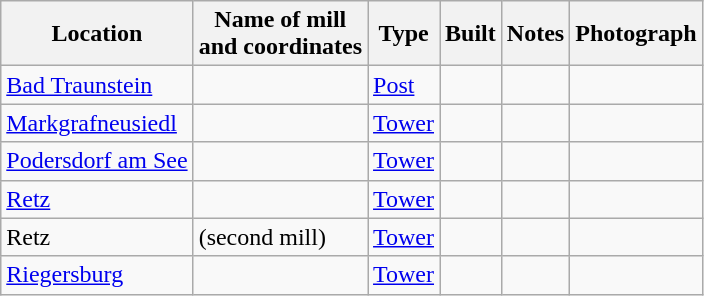<table class="wikitable">
<tr>
<th>Location</th>
<th>Name of mill<br>and coordinates</th>
<th>Type</th>
<th>Built</th>
<th>Notes</th>
<th>Photograph</th>
</tr>
<tr>
<td><a href='#'>Bad Traunstein</a></td>
<td></td>
<td><a href='#'>Post</a></td>
<td></td>
<td></td>
<td></td>
</tr>
<tr>
<td><a href='#'>Markgrafneusiedl</a></td>
<td></td>
<td><a href='#'>Tower</a></td>
<td></td>
<td></td>
<td></td>
</tr>
<tr>
<td><a href='#'>Podersdorf am See</a></td>
<td></td>
<td><a href='#'>Tower</a></td>
<td></td>
<td></td>
<td></td>
</tr>
<tr>
<td><a href='#'>Retz</a></td>
<td></td>
<td><a href='#'>Tower</a></td>
<td></td>
<td></td>
<td></td>
</tr>
<tr>
<td>Retz</td>
<td>(second mill)</td>
<td><a href='#'>Tower</a></td>
<td></td>
<td></td>
<td></td>
</tr>
<tr>
<td><a href='#'>Riegersburg</a></td>
<td></td>
<td><a href='#'>Tower</a></td>
<td></td>
<td></td>
<td></td>
</tr>
</table>
